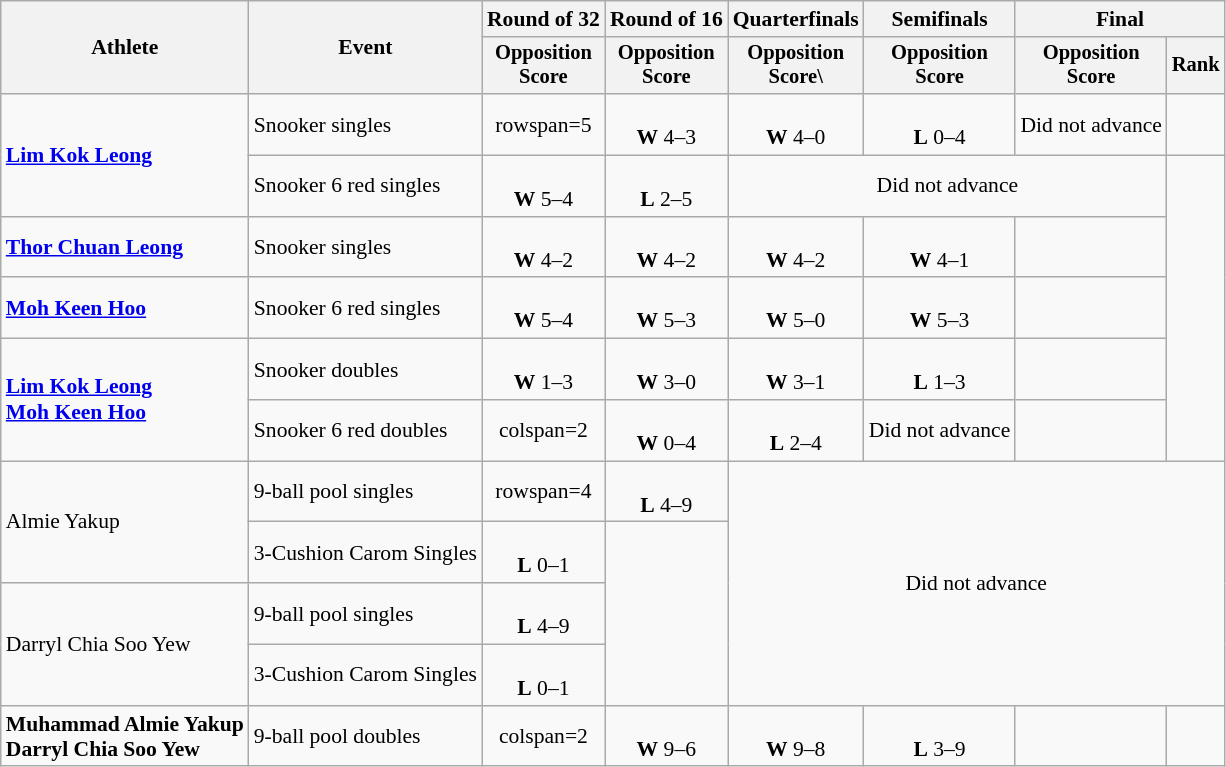<table class="wikitable" style="font-size:90%">
<tr>
<th rowspan="2">Athlete</th>
<th rowspan="2">Event</th>
<th>Round of 32</th>
<th>Round of 16</th>
<th>Quarterfinals</th>
<th>Semifinals</th>
<th colspan="2">Final</th>
</tr>
<tr style="font-size:95%" align="center",>
<th>Opposition<br>Score</th>
<th>Opposition<br>Score</th>
<th>Opposition<br>Score\</th>
<th>Opposition<br>Score</th>
<th>Opposition<br>Score</th>
<th>Rank</th>
</tr>
<tr align="center">
<td align="left" rowspan=2><strong><a href='#'>Lim Kok Leong</a></strong></td>
<td align="left">Snooker singles</td>
<td>rowspan=5 </td>
<td><br><strong>W</strong> 4–3</td>
<td><br><strong>W</strong> 4–0</td>
<td><br><strong>L</strong> 0–4</td>
<td>Did not advance</td>
<td></td>
</tr>
<tr align="center">
<td align="left">Snooker 6 red singles</td>
<td><br><strong>W</strong> 5–4</td>
<td><br><strong>L</strong> 2–5</td>
<td colspan=3>Did not advance</td>
</tr>
<tr align="center">
<td align="left"><strong><a href='#'>Thor Chuan Leong</a></strong></td>
<td align="left">Snooker singles</td>
<td><br><strong>W</strong> 4–2</td>
<td><br><strong>W</strong> 4–2</td>
<td><br><strong>W</strong> 4–2</td>
<td><br><strong>W</strong> 4–1</td>
<td></td>
</tr>
<tr align="center">
<td align="left"><strong><a href='#'>Moh Keen Hoo</a></strong></td>
<td align="left">Snooker 6 red singles</td>
<td><br><strong>W</strong> 5–4</td>
<td><br><strong>W</strong> 5–3</td>
<td><br><strong>W</strong> 5–0</td>
<td><br><strong>W</strong> 5–3</td>
<td></td>
</tr>
<tr align="center">
<td align="left" rowspan=2><strong><a href='#'>Lim Kok Leong</a><br><a href='#'>Moh Keen Hoo</a></strong></td>
<td align="left">Snooker doubles</td>
<td><br><strong>W</strong> 1–3</td>
<td><br><strong>W</strong> 3–0</td>
<td><br><strong>W</strong> 3–1</td>
<td><br><strong>L</strong> 1–3</td>
<td></td>
</tr>
<tr align="center">
<td align="left">Snooker 6 red doubles</td>
<td>colspan=2 </td>
<td><br><strong>W</strong> 0–4</td>
<td><br><strong>L</strong> 2–4</td>
<td>Did not advance</td>
<td></td>
</tr>
<tr align="center">
<td align="left" rowspan=2>Almie Yakup</td>
<td align="left">9-ball pool singles</td>
<td>rowspan=4 </td>
<td><br><strong>L</strong> 4–9</td>
<td rowspan=4 colspan=4>Did not advance</td>
</tr>
<tr align="center">
<td align="left">3-Cushion Carom Singles</td>
<td><br><strong>L</strong> 0–1</td>
</tr>
<tr align="center">
<td align="left" rowspan=2>Darryl Chia Soo Yew</td>
<td align="left">9-ball pool singles</td>
<td><br><strong>L</strong> 4–9</td>
</tr>
<tr align="center">
<td align="left">3-Cushion Carom Singles</td>
<td><br><strong>L</strong> 0–1</td>
</tr>
<tr align="center">
<td align="left"><strong>Muhammad Almie Yakup<br>Darryl Chia Soo Yew</strong></td>
<td align="left">9-ball pool doubles</td>
<td>colspan=2 </td>
<td><br><strong>W</strong> 9–6</td>
<td><br><strong>W</strong> 9–8</td>
<td><br><strong>L</strong> 3–9</td>
<td></td>
</tr>
</table>
